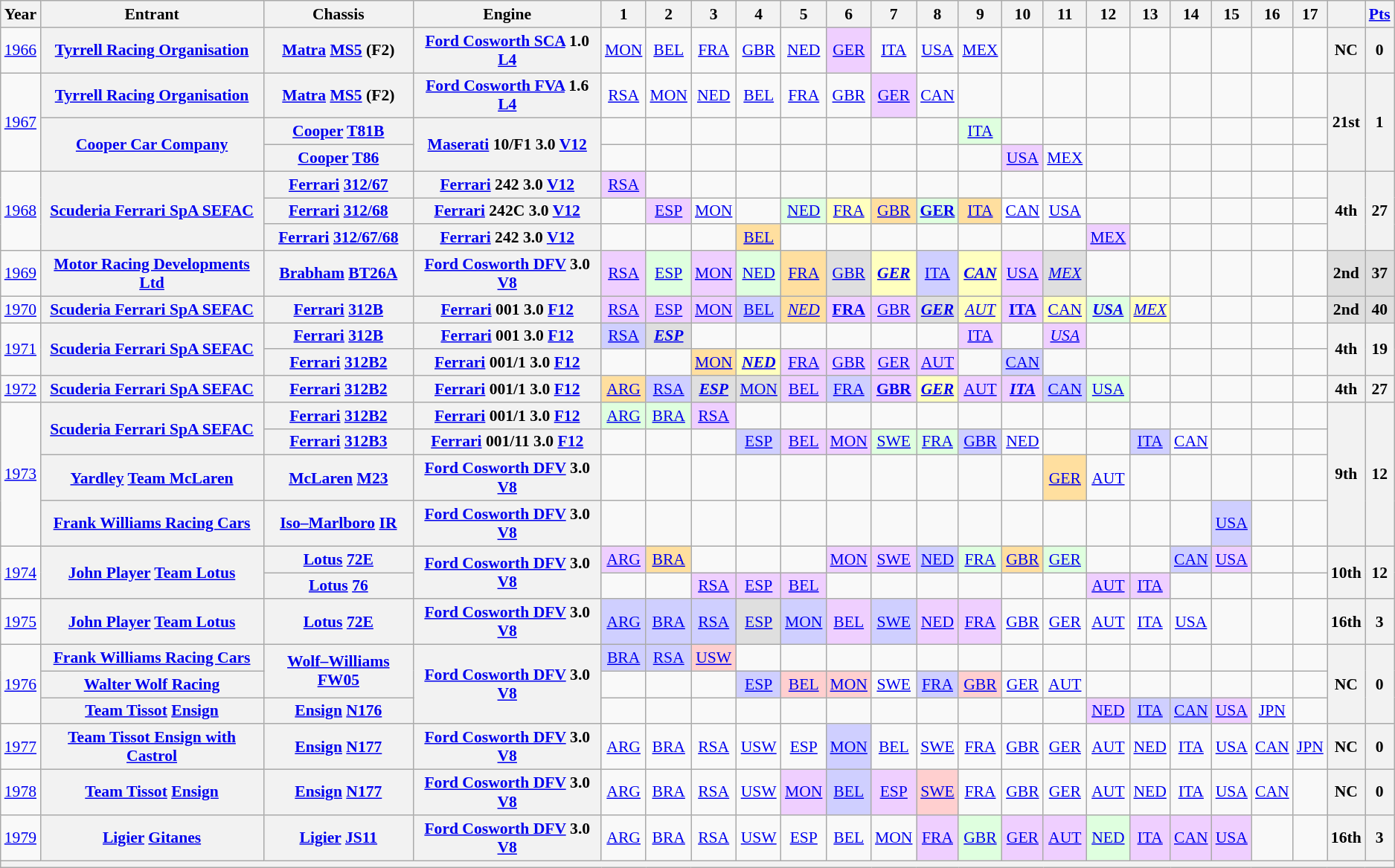<table class="wikitable" style="text-align:center; font-size:90%">
<tr>
<th>Year</th>
<th>Entrant</th>
<th>Chassis</th>
<th>Engine</th>
<th>1</th>
<th>2</th>
<th>3</th>
<th>4</th>
<th>5</th>
<th>6</th>
<th>7</th>
<th>8</th>
<th>9</th>
<th>10</th>
<th>11</th>
<th>12</th>
<th>13</th>
<th>14</th>
<th>15</th>
<th>16</th>
<th>17</th>
<th></th>
<th><a href='#'>Pts</a></th>
</tr>
<tr>
<td><a href='#'>1966</a></td>
<th><a href='#'>Tyrrell Racing Organisation</a></th>
<th><a href='#'>Matra</a> <a href='#'>MS5</a> (F2)</th>
<th><a href='#'>Ford Cosworth SCA</a> 1.0 <a href='#'>L4</a></th>
<td><a href='#'>MON</a></td>
<td><a href='#'>BEL</a></td>
<td><a href='#'>FRA</a></td>
<td><a href='#'>GBR</a></td>
<td><a href='#'>NED</a></td>
<td style="background:#EFCFFF;"><a href='#'>GER</a><br></td>
<td><a href='#'>ITA</a></td>
<td><a href='#'>USA</a></td>
<td><a href='#'>MEX</a></td>
<td></td>
<td></td>
<td></td>
<td></td>
<td></td>
<td></td>
<td></td>
<td></td>
<th>NC</th>
<th>0</th>
</tr>
<tr>
<td rowspan=3><a href='#'>1967</a></td>
<th><a href='#'>Tyrrell Racing Organisation</a></th>
<th><a href='#'>Matra</a> <a href='#'>MS5</a> (F2)</th>
<th><a href='#'>Ford Cosworth FVA</a> 1.6 <a href='#'>L4</a></th>
<td><a href='#'>RSA</a></td>
<td><a href='#'>MON</a></td>
<td><a href='#'>NED</a></td>
<td><a href='#'>BEL</a></td>
<td><a href='#'>FRA</a></td>
<td><a href='#'>GBR</a></td>
<td style="background:#EFCFFF;"><a href='#'>GER</a><br></td>
<td><a href='#'>CAN</a></td>
<td></td>
<td></td>
<td></td>
<td></td>
<td></td>
<td></td>
<td></td>
<td></td>
<td></td>
<th rowspan=3>21st</th>
<th rowspan=3>1</th>
</tr>
<tr>
<th rowspan=2><a href='#'>Cooper Car Company</a></th>
<th><a href='#'>Cooper</a> <a href='#'>T81B</a></th>
<th rowspan=2><a href='#'>Maserati</a> 10/F1 3.0 <a href='#'>V12</a></th>
<td></td>
<td></td>
<td></td>
<td></td>
<td></td>
<td></td>
<td></td>
<td></td>
<td style="background:#DFFFDF;"><a href='#'>ITA</a><br></td>
<td></td>
<td></td>
<td></td>
<td></td>
<td></td>
<td></td>
<td></td>
<td></td>
</tr>
<tr>
<th><a href='#'>Cooper</a> <a href='#'>T86</a></th>
<td></td>
<td></td>
<td></td>
<td></td>
<td></td>
<td></td>
<td></td>
<td></td>
<td></td>
<td style="background:#EFCFFF;"><a href='#'>USA</a><br></td>
<td><a href='#'>MEX</a></td>
<td></td>
<td></td>
<td></td>
<td></td>
<td></td>
<td></td>
</tr>
<tr>
<td rowspan=3><a href='#'>1968</a></td>
<th rowspan=3><a href='#'>Scuderia Ferrari SpA SEFAC</a></th>
<th><a href='#'>Ferrari</a> <a href='#'>312/67</a></th>
<th><a href='#'>Ferrari</a> 242 3.0 <a href='#'>V12</a></th>
<td style="background:#EFCFFF;"><a href='#'>RSA</a><br></td>
<td></td>
<td></td>
<td></td>
<td></td>
<td></td>
<td></td>
<td></td>
<td></td>
<td></td>
<td></td>
<td></td>
<td></td>
<td></td>
<td></td>
<td></td>
<td></td>
<th rowspan=3>4th</th>
<th rowspan=3>27</th>
</tr>
<tr>
<th><a href='#'>Ferrari</a> <a href='#'>312/68</a></th>
<th><a href='#'>Ferrari</a> 242C 3.0 <a href='#'>V12</a></th>
<td></td>
<td style="background:#EFCFFF;"><a href='#'>ESP</a><br></td>
<td><a href='#'>MON</a></td>
<td></td>
<td style="background:#DFFFDF;"><a href='#'>NED</a><br></td>
<td style="background:#FFFFBF;"><a href='#'>FRA</a><br></td>
<td style="background:#FFDF9F;"><a href='#'>GBR</a><br></td>
<td style="background:#DFFFDF;"><strong><a href='#'>GER</a></strong><br></td>
<td style="background:#FFDF9F;"><a href='#'>ITA</a><br></td>
<td style="background:#FFFFFF;"><a href='#'>CAN</a><br></td>
<td><a href='#'>USA</a></td>
<td></td>
<td></td>
<td></td>
<td></td>
<td></td>
<td></td>
</tr>
<tr>
<th><a href='#'>Ferrari</a> <a href='#'>312/67/68</a></th>
<th><a href='#'>Ferrari</a> 242 3.0 <a href='#'>V12</a></th>
<td></td>
<td></td>
<td></td>
<td style="background:#FFDF9F;"><a href='#'>BEL</a><br></td>
<td></td>
<td></td>
<td></td>
<td></td>
<td></td>
<td></td>
<td></td>
<td style="background:#EFCFFF;"><a href='#'>MEX</a><br></td>
<td></td>
<td></td>
<td></td>
<td></td>
<td></td>
</tr>
<tr>
<td><a href='#'>1969</a></td>
<th><a href='#'>Motor Racing Developments Ltd</a></th>
<th><a href='#'>Brabham</a> <a href='#'>BT26A</a></th>
<th><a href='#'>Ford Cosworth DFV</a> 3.0 <a href='#'>V8</a></th>
<td style="background:#EFCFFF;"><a href='#'>RSA</a><br></td>
<td style="background:#DFFFDF;"><a href='#'>ESP</a><br></td>
<td style="background:#EFCFFF;"><a href='#'>MON</a><br></td>
<td style="background:#DFFFDF;"><a href='#'>NED</a><br></td>
<td style="background:#FFDF9F;"><a href='#'>FRA</a><br></td>
<td style="background:#DFDFDF;"><a href='#'>GBR</a><br></td>
<td style="background:#FFFFBF;"><strong><em><a href='#'>GER</a></em></strong><br></td>
<td style="background:#CFCFFF;"><a href='#'>ITA</a><br></td>
<td style="background:#FFFFBF;"><strong><em><a href='#'>CAN</a></em></strong><br></td>
<td style="background:#EFCFFF;"><a href='#'>USA</a><br></td>
<td style="background:#DFDFDF;"><em><a href='#'>MEX</a></em><br></td>
<td></td>
<td></td>
<td></td>
<td></td>
<td></td>
<td></td>
<td style="background:#DFDFDF;"><strong>2nd</strong></td>
<td style="background:#DFDFDF;"><strong>37</strong></td>
</tr>
<tr>
<td><a href='#'>1970</a></td>
<th><a href='#'>Scuderia Ferrari SpA SEFAC</a></th>
<th><a href='#'>Ferrari</a> <a href='#'>312B</a></th>
<th><a href='#'>Ferrari</a> 001 3.0 <a href='#'>F12</a></th>
<td style="background:#EFCFFF;"><a href='#'>RSA</a><br></td>
<td style="background:#EFCFFF;"><a href='#'>ESP</a><br></td>
<td style="background:#EFCFFF;"><a href='#'>MON</a><br></td>
<td style="background:#CFCFFF;"><a href='#'>BEL</a><br></td>
<td style="background:#FFDF9F;"><em><a href='#'>NED</a></em><br></td>
<td style="background:#EFCFFF;"><strong><a href='#'>FRA</a></strong><br></td>
<td style="background:#EFCFFF;"><a href='#'>GBR</a><br></td>
<td style="background:#DFDFDF;"><strong><em><a href='#'>GER</a></em></strong><br></td>
<td style="background:#FFFFBF;"><em><a href='#'>AUT</a></em><br></td>
<td style="background:#EFCFFF;"><strong><a href='#'>ITA</a></strong><br></td>
<td style="background:#FFFFBF;"><a href='#'>CAN</a><br></td>
<td style="background:#DFFFDF;"><strong><em><a href='#'>USA</a></em></strong><br></td>
<td style="background:#FFFFBF;"><em><a href='#'>MEX</a></em><br></td>
<td></td>
<td></td>
<td></td>
<td></td>
<td style="background:#DFDFDF;"><strong>2nd</strong></td>
<td style="background:#DFDFDF;"><strong>40</strong></td>
</tr>
<tr>
<td rowspan=2><a href='#'>1971</a></td>
<th rowspan=2><a href='#'>Scuderia Ferrari SpA SEFAC</a></th>
<th><a href='#'>Ferrari</a> <a href='#'>312B</a></th>
<th><a href='#'>Ferrari</a> 001 3.0 <a href='#'>F12</a></th>
<td style="background:#CFCFFF;"><a href='#'>RSA</a><br></td>
<td style="background:#DFDFDF;"><strong><em><a href='#'>ESP</a></em></strong><br></td>
<td></td>
<td></td>
<td></td>
<td></td>
<td></td>
<td></td>
<td style="background:#EFCFFF;"><a href='#'>ITA</a><br></td>
<td></td>
<td style="background:#EFCFFF;"><em><a href='#'>USA</a></em><br></td>
<td></td>
<td></td>
<td></td>
<td></td>
<td></td>
<td></td>
<th rowspan=2>4th</th>
<th rowspan=2>19</th>
</tr>
<tr>
<th><a href='#'>Ferrari</a> <a href='#'>312B2</a></th>
<th><a href='#'>Ferrari</a> 001/1 3.0 <a href='#'>F12</a></th>
<td></td>
<td></td>
<td style="background:#FFDF9F;"><a href='#'>MON</a><br></td>
<td style="background:#FFFFBF;"><strong><em><a href='#'>NED</a></em></strong><br></td>
<td style="background:#EFCFFF;"><a href='#'>FRA</a><br></td>
<td style="background:#EFCFFF;"><a href='#'>GBR</a><br></td>
<td style="background:#EFCFFF;"><a href='#'>GER</a><br></td>
<td style="background:#EFCFFF;"><a href='#'>AUT</a><br></td>
<td></td>
<td style="background:#CFCFFF;"><a href='#'>CAN</a><br></td>
<td></td>
<td></td>
<td></td>
<td></td>
<td></td>
<td></td>
<td></td>
</tr>
<tr>
<td><a href='#'>1972</a></td>
<th><a href='#'>Scuderia Ferrari SpA SEFAC</a></th>
<th><a href='#'>Ferrari</a> <a href='#'>312B2</a></th>
<th><a href='#'>Ferrari</a> 001/1 3.0 <a href='#'>F12</a></th>
<td style="background:#FFDF9F;"><a href='#'>ARG</a><br></td>
<td style="background:#CFCFFF;"><a href='#'>RSA</a><br></td>
<td style="background:#DFDFDF;"><strong><em><a href='#'>ESP</a></em></strong><br></td>
<td style="background:#DFDFDF;"><a href='#'>MON</a><br></td>
<td style="background:#EFCFFF;"><a href='#'>BEL</a><br></td>
<td style="background:#CFCFFF;"><a href='#'>FRA</a><br></td>
<td style="background:#EFCFFF;"><strong><a href='#'>GBR</a></strong><br></td>
<td style="background:#FFFFBF;"><strong><em><a href='#'>GER</a></em></strong><br></td>
<td style="background:#EFCFFF;"><a href='#'>AUT</a><br></td>
<td style="background:#EFCFFF;"><strong><em><a href='#'>ITA</a></em></strong><br></td>
<td style="background:#CFCFFF;"><a href='#'>CAN</a><br></td>
<td style="background:#DFFFDF;"><a href='#'>USA</a><br></td>
<td></td>
<td></td>
<td></td>
<td></td>
<td></td>
<th>4th</th>
<th>27</th>
</tr>
<tr>
<td rowspan=4><a href='#'>1973</a></td>
<th rowspan=2><a href='#'>Scuderia Ferrari SpA SEFAC</a></th>
<th><a href='#'>Ferrari</a> <a href='#'>312B2</a></th>
<th><a href='#'>Ferrari</a> 001/1 3.0 <a href='#'>F12</a></th>
<td style="background:#DFFFDF;"><a href='#'>ARG</a><br></td>
<td style="background:#DFFFDF;"><a href='#'>BRA</a><br></td>
<td style="background:#EFCFFF;"><a href='#'>RSA</a><br></td>
<td></td>
<td></td>
<td></td>
<td></td>
<td></td>
<td></td>
<td></td>
<td></td>
<td></td>
<td></td>
<td></td>
<td></td>
<td></td>
<td></td>
<th rowspan=4>9th</th>
<th rowspan=4>12</th>
</tr>
<tr>
<th><a href='#'>Ferrari</a> <a href='#'>312B3</a></th>
<th><a href='#'>Ferrari</a> 001/11 3.0 <a href='#'>F12</a></th>
<td></td>
<td></td>
<td></td>
<td style="background:#CFCFFF;"><a href='#'>ESP</a><br></td>
<td style="background:#EFCFFF;"><a href='#'>BEL</a><br></td>
<td style="background:#EFCFFF;"><a href='#'>MON</a><br></td>
<td style="background:#DFFFDF;"><a href='#'>SWE</a><br></td>
<td style="background:#DFFFDF;"><a href='#'>FRA</a><br></td>
<td style="background:#CFCFFF;"><a href='#'>GBR</a><br></td>
<td><a href='#'>NED</a></td>
<td></td>
<td></td>
<td style="background:#CFCFFF;"><a href='#'>ITA</a><br></td>
<td><a href='#'>CAN</a></td>
<td></td>
<td></td>
<td></td>
</tr>
<tr>
<th><a href='#'>Yardley</a> <a href='#'>Team McLaren</a></th>
<th><a href='#'>McLaren</a> <a href='#'>M23</a></th>
<th><a href='#'>Ford Cosworth DFV</a> 3.0 <a href='#'>V8</a></th>
<td></td>
<td></td>
<td></td>
<td></td>
<td></td>
<td></td>
<td></td>
<td></td>
<td></td>
<td></td>
<td style="background:#FFDF9F;"><a href='#'>GER</a><br></td>
<td><a href='#'>AUT</a></td>
<td></td>
<td></td>
<td></td>
<td></td>
<td></td>
</tr>
<tr>
<th><a href='#'>Frank Williams Racing Cars</a></th>
<th><a href='#'>Iso–Marlboro</a> <a href='#'>IR</a></th>
<th><a href='#'>Ford Cosworth DFV</a> 3.0 <a href='#'>V8</a></th>
<td></td>
<td></td>
<td></td>
<td></td>
<td></td>
<td></td>
<td></td>
<td></td>
<td></td>
<td></td>
<td></td>
<td></td>
<td></td>
<td></td>
<td style="background:#CFCFFF;"><a href='#'>USA</a><br></td>
<td></td>
<td></td>
</tr>
<tr>
<td rowspan=2><a href='#'>1974</a></td>
<th rowspan=2><a href='#'>John Player</a> <a href='#'>Team Lotus</a></th>
<th><a href='#'>Lotus</a> <a href='#'>72E</a></th>
<th rowspan=2><a href='#'>Ford Cosworth DFV</a> 3.0 <a href='#'>V8</a></th>
<td style="background:#EFCFFF;"><a href='#'>ARG</a><br></td>
<td style="background:#FFDF9F;"><a href='#'>BRA</a><br></td>
<td></td>
<td></td>
<td></td>
<td style="background:#EFCFFF;"><a href='#'>MON</a><br></td>
<td style="background:#EFCFFF;"><a href='#'>SWE</a><br></td>
<td style="background:#CFCFFF;"><a href='#'>NED</a><br></td>
<td style="background:#DFFFDF;"><a href='#'>FRA</a><br></td>
<td style="background:#FFDF9F;"><a href='#'>GBR</a><br></td>
<td style="background:#DFFFDF;"><a href='#'>GER</a><br></td>
<td></td>
<td></td>
<td style="background:#CFCFFF;"><a href='#'>CAN</a><br></td>
<td style="background:#EFCFFF;"><a href='#'>USA</a><br></td>
<td></td>
<td></td>
<th rowspan=2>10th</th>
<th rowspan=2>12</th>
</tr>
<tr>
<th><a href='#'>Lotus</a> <a href='#'>76</a></th>
<td></td>
<td></td>
<td style="background:#EFCFFF;"><a href='#'>RSA</a><br></td>
<td style="background:#EFCFFF;"><a href='#'>ESP</a><br></td>
<td style="background:#EFCFFF;"><a href='#'>BEL</a><br></td>
<td></td>
<td></td>
<td></td>
<td></td>
<td></td>
<td></td>
<td style="background:#EFCFFF;"><a href='#'>AUT</a><br></td>
<td style="background:#EFCFFF;"><a href='#'>ITA</a><br></td>
<td></td>
<td></td>
<td></td>
<td></td>
</tr>
<tr>
<td><a href='#'>1975</a></td>
<th><a href='#'>John Player</a> <a href='#'>Team Lotus</a></th>
<th><a href='#'>Lotus</a> <a href='#'>72E</a></th>
<th><a href='#'>Ford Cosworth DFV</a> 3.0 <a href='#'>V8</a></th>
<td style="background:#CFCFFF;"><a href='#'>ARG</a><br></td>
<td style="background:#CFCFFF;"><a href='#'>BRA</a><br></td>
<td style="background:#CFCFFF;"><a href='#'>RSA</a><br></td>
<td style="background:#DFDFDF;"><a href='#'>ESP</a><br></td>
<td style="background:#CFCFFF;"><a href='#'>MON</a><br></td>
<td style="background:#EFCFFF;"><a href='#'>BEL</a><br></td>
<td style="background:#CFCFFF;"><a href='#'>SWE</a><br></td>
<td style="background:#EFCFFF;"><a href='#'>NED</a><br></td>
<td style="background:#EFCFFF;"><a href='#'>FRA</a><br></td>
<td><a href='#'>GBR</a></td>
<td><a href='#'>GER</a></td>
<td><a href='#'>AUT</a></td>
<td><a href='#'>ITA</a></td>
<td><a href='#'>USA</a></td>
<td></td>
<td></td>
<td></td>
<th>16th</th>
<th>3</th>
</tr>
<tr>
<td rowspan=3><a href='#'>1976</a></td>
<th><a href='#'>Frank Williams Racing Cars</a></th>
<th rowspan=2><a href='#'>Wolf–Williams</a> <a href='#'>FW05</a></th>
<th rowspan=3><a href='#'>Ford Cosworth DFV</a> 3.0 <a href='#'>V8</a></th>
<td style="background:#CFCFFF;"><a href='#'>BRA</a><br></td>
<td style="background:#CFCFFF;"><a href='#'>RSA</a><br></td>
<td style="background:#FFCFCF;"><a href='#'>USW</a><br></td>
<td></td>
<td></td>
<td></td>
<td></td>
<td></td>
<td></td>
<td></td>
<td></td>
<td></td>
<td></td>
<td></td>
<td></td>
<td></td>
<td></td>
<th rowspan=3>NC</th>
<th rowspan=3>0</th>
</tr>
<tr>
<th><a href='#'>Walter Wolf Racing</a></th>
<td></td>
<td></td>
<td></td>
<td style="background:#CFCFFF;"><a href='#'>ESP</a><br></td>
<td style="background:#FFCFCF;"><a href='#'>BEL</a><br></td>
<td style="background:#FFCFCF;"><a href='#'>MON</a><br></td>
<td><a href='#'>SWE</a></td>
<td style="background:#CFCFFF;"><a href='#'>FRA</a><br></td>
<td style="background:#FFCFCF;"><a href='#'>GBR</a><br></td>
<td><a href='#'>GER</a></td>
<td><a href='#'>AUT</a></td>
<td></td>
<td></td>
<td></td>
<td></td>
<td></td>
<td></td>
</tr>
<tr>
<th><a href='#'>Team Tissot</a> <a href='#'>Ensign</a></th>
<th><a href='#'>Ensign</a> <a href='#'>N176</a></th>
<td></td>
<td></td>
<td></td>
<td></td>
<td></td>
<td></td>
<td></td>
<td></td>
<td></td>
<td></td>
<td></td>
<td style="background:#EFCFFF;"><a href='#'>NED</a><br></td>
<td style="background:#CFCFFF;"><a href='#'>ITA</a><br></td>
<td style="background:#CFCFFF;"><a href='#'>CAN</a><br></td>
<td style="background:#EFCFFF;"><a href='#'>USA</a><br></td>
<td><a href='#'>JPN</a></td>
<td></td>
</tr>
<tr>
<td><a href='#'>1977</a></td>
<th><a href='#'>Team Tissot Ensign with Castrol</a></th>
<th><a href='#'>Ensign</a> <a href='#'>N177</a></th>
<th><a href='#'>Ford Cosworth DFV</a> 3.0 <a href='#'>V8</a></th>
<td><a href='#'>ARG</a></td>
<td><a href='#'>BRA</a></td>
<td><a href='#'>RSA</a></td>
<td><a href='#'>USW</a></td>
<td><a href='#'>ESP</a></td>
<td style="background:#CFCFFF;"><a href='#'>MON</a><br></td>
<td><a href='#'>BEL</a></td>
<td><a href='#'>SWE</a></td>
<td><a href='#'>FRA</a></td>
<td><a href='#'>GBR</a></td>
<td><a href='#'>GER</a></td>
<td><a href='#'>AUT</a></td>
<td><a href='#'>NED</a></td>
<td><a href='#'>ITA</a></td>
<td><a href='#'>USA</a></td>
<td><a href='#'>CAN</a></td>
<td><a href='#'>JPN</a></td>
<th>NC</th>
<th>0</th>
</tr>
<tr>
<td><a href='#'>1978</a></td>
<th><a href='#'>Team Tissot</a> <a href='#'>Ensign</a></th>
<th><a href='#'>Ensign</a> <a href='#'>N177</a></th>
<th><a href='#'>Ford Cosworth DFV</a> 3.0 <a href='#'>V8</a></th>
<td><a href='#'>ARG</a></td>
<td><a href='#'>BRA</a></td>
<td><a href='#'>RSA</a></td>
<td><a href='#'>USW</a></td>
<td style="background:#EFCFFF;"><a href='#'>MON</a><br></td>
<td style="background:#CFCFFF;"><a href='#'>BEL</a><br></td>
<td style="background:#EFCFFF;"><a href='#'>ESP</a><br></td>
<td style="background:#FFCFCF;"><a href='#'>SWE</a><br></td>
<td><a href='#'>FRA</a></td>
<td><a href='#'>GBR</a></td>
<td><a href='#'>GER</a></td>
<td><a href='#'>AUT</a></td>
<td><a href='#'>NED</a></td>
<td><a href='#'>ITA</a></td>
<td><a href='#'>USA</a></td>
<td><a href='#'>CAN</a></td>
<td></td>
<th>NC</th>
<th>0</th>
</tr>
<tr>
<td><a href='#'>1979</a></td>
<th><a href='#'>Ligier</a> <a href='#'>Gitanes</a></th>
<th><a href='#'>Ligier</a> <a href='#'>JS11</a></th>
<th><a href='#'>Ford Cosworth DFV</a> 3.0 <a href='#'>V8</a></th>
<td><a href='#'>ARG</a></td>
<td><a href='#'>BRA</a></td>
<td><a href='#'>RSA</a></td>
<td><a href='#'>USW</a></td>
<td><a href='#'>ESP</a></td>
<td><a href='#'>BEL</a></td>
<td><a href='#'>MON</a></td>
<td style="background:#EFCFFF;"><a href='#'>FRA</a><br></td>
<td style="background:#DFFFDF;"><a href='#'>GBR</a><br></td>
<td style="background:#EFCFFF;"><a href='#'>GER</a><br></td>
<td style="background:#EFCFFF;"><a href='#'>AUT</a><br></td>
<td style="background:#DFFFDF;"><a href='#'>NED</a><br></td>
<td style="background:#EFCFFF;"><a href='#'>ITA</a><br></td>
<td style="background:#EFCFFF;"><a href='#'>CAN</a><br></td>
<td style="background:#EFCFFF;"><a href='#'>USA</a><br></td>
<td></td>
<td></td>
<th>16th</th>
<th>3</th>
</tr>
<tr>
<th colspan="23"></th>
</tr>
</table>
